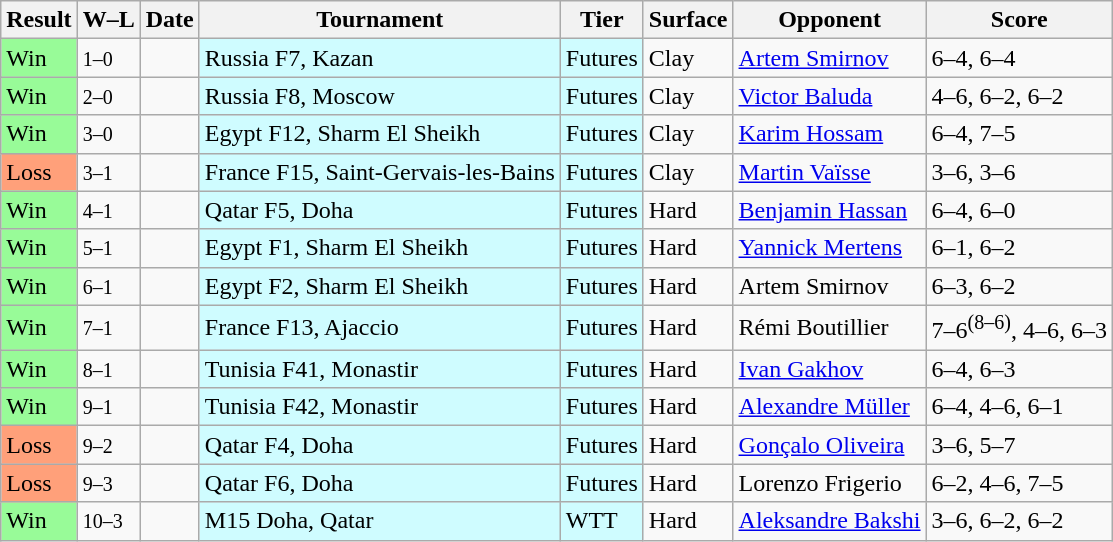<table class="sortable wikitable">
<tr>
<th>Result</th>
<th class="unsortable">W–L</th>
<th>Date</th>
<th>Tournament</th>
<th>Tier</th>
<th>Surface</th>
<th>Opponent</th>
<th class="unsortable">Score</th>
</tr>
<tr>
<td bgcolor=98FB98>Win</td>
<td><small>1–0</small></td>
<td></td>
<td style="background:#cffcff;">Russia F7, Kazan</td>
<td style="background:#cffcff;">Futures</td>
<td>Clay</td>
<td> <a href='#'>Artem Smirnov</a></td>
<td>6–4, 6–4</td>
</tr>
<tr>
<td bgcolor=98FB98>Win</td>
<td><small>2–0</small></td>
<td></td>
<td style="background:#cffcff;">Russia F8, Moscow</td>
<td style="background:#cffcff;">Futures</td>
<td>Clay</td>
<td> <a href='#'>Victor Baluda</a></td>
<td>4–6, 6–2, 6–2</td>
</tr>
<tr>
<td bgcolor=98FB98>Win</td>
<td><small>3–0</small></td>
<td></td>
<td style="background:#cffcff;">Egypt F12, Sharm El Sheikh</td>
<td style="background:#cffcff;">Futures</td>
<td>Clay</td>
<td> <a href='#'>Karim Hossam</a></td>
<td>6–4, 7–5</td>
</tr>
<tr>
<td bgcolor=FFA07A>Loss</td>
<td><small>3–1</small></td>
<td></td>
<td style="background:#cffcff;">France F15, Saint-Gervais-les-Bains</td>
<td style="background:#cffcff;">Futures</td>
<td>Clay</td>
<td> <a href='#'>Martin Vaïsse</a></td>
<td>3–6, 3–6</td>
</tr>
<tr>
<td bgcolor=98FB98>Win</td>
<td><small>4–1</small></td>
<td></td>
<td style="background:#cffcff;">Qatar F5, Doha</td>
<td style="background:#cffcff;">Futures</td>
<td>Hard</td>
<td> <a href='#'>Benjamin Hassan</a></td>
<td>6–4, 6–0</td>
</tr>
<tr>
<td bgcolor=98FB98>Win</td>
<td><small>5–1</small></td>
<td></td>
<td style="background:#cffcff;">Egypt F1, Sharm El Sheikh</td>
<td style="background:#cffcff;">Futures</td>
<td>Hard</td>
<td> <a href='#'>Yannick Mertens</a></td>
<td>6–1, 6–2</td>
</tr>
<tr>
<td bgcolor=98FB98>Win</td>
<td><small>6–1</small></td>
<td></td>
<td style="background:#cffcff;">Egypt F2, Sharm El Sheikh</td>
<td style="background:#cffcff;">Futures</td>
<td>Hard</td>
<td> Artem Smirnov</td>
<td>6–3, 6–2</td>
</tr>
<tr>
<td bgcolor=98FB98>Win</td>
<td><small>7–1</small></td>
<td></td>
<td style="background:#cffcff;">France F13, Ajaccio</td>
<td style="background:#cffcff;">Futures</td>
<td>Hard</td>
<td> Rémi Boutillier</td>
<td>7–6<sup>(8–6)</sup>, 4–6, 6–3</td>
</tr>
<tr>
<td bgcolor=98FB98>Win</td>
<td><small>8–1</small></td>
<td></td>
<td style="background:#cffcff;">Tunisia F41, Monastir</td>
<td style="background:#cffcff;">Futures</td>
<td>Hard</td>
<td> <a href='#'>Ivan Gakhov</a></td>
<td>6–4, 6–3</td>
</tr>
<tr>
<td bgcolor=98FB98>Win</td>
<td><small>9–1</small></td>
<td></td>
<td style="background:#cffcff;">Tunisia F42, Monastir</td>
<td style="background:#cffcff;">Futures</td>
<td>Hard</td>
<td> <a href='#'>Alexandre Müller</a></td>
<td>6–4, 4–6, 6–1</td>
</tr>
<tr>
<td bgcolor=FFA07A>Loss</td>
<td><small>9–2</small></td>
<td></td>
<td style="background:#cffcff;">Qatar F4, Doha</td>
<td style="background:#cffcff;">Futures</td>
<td>Hard</td>
<td> <a href='#'>Gonçalo Oliveira</a></td>
<td>3–6, 5–7</td>
</tr>
<tr>
<td bgcolor=FFA07A>Loss</td>
<td><small>9–3</small></td>
<td></td>
<td style="background:#cffcff;">Qatar F6, Doha</td>
<td style="background:#cffcff;">Futures</td>
<td>Hard</td>
<td> Lorenzo Frigerio</td>
<td>6–2, 4–6, 7–5</td>
</tr>
<tr>
<td bgcolor=98FB98>Win</td>
<td><small>10–3</small></td>
<td></td>
<td style="background:#cffcff;">M15 Doha, Qatar</td>
<td style="background:#cffcff;">WTT</td>
<td>Hard</td>
<td> <a href='#'>Aleksandre Bakshi</a></td>
<td>3–6, 6–2, 6–2</td>
</tr>
</table>
